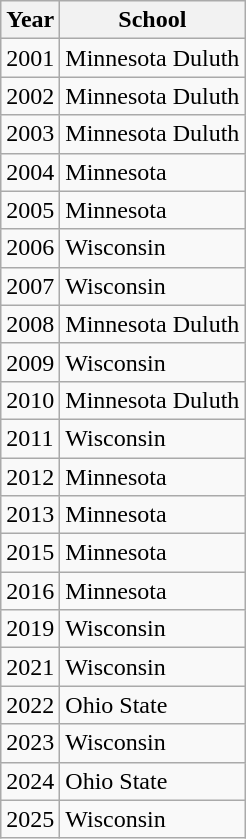<table class="wikitable">
<tr>
<th>Year</th>
<th>School</th>
</tr>
<tr>
<td>2001</td>
<td>Minnesota Duluth</td>
</tr>
<tr>
<td>2002</td>
<td>Minnesota Duluth</td>
</tr>
<tr>
<td>2003</td>
<td>Minnesota Duluth</td>
</tr>
<tr>
<td>2004</td>
<td>Minnesota</td>
</tr>
<tr>
<td>2005</td>
<td>Minnesota</td>
</tr>
<tr>
<td>2006</td>
<td>Wisconsin</td>
</tr>
<tr>
<td>2007</td>
<td>Wisconsin</td>
</tr>
<tr>
<td>2008</td>
<td>Minnesota Duluth</td>
</tr>
<tr>
<td>2009</td>
<td>Wisconsin</td>
</tr>
<tr>
<td>2010</td>
<td>Minnesota Duluth</td>
</tr>
<tr>
<td>2011</td>
<td>Wisconsin</td>
</tr>
<tr>
<td>2012</td>
<td>Minnesota</td>
</tr>
<tr>
<td>2013</td>
<td>Minnesota</td>
</tr>
<tr>
<td>2015</td>
<td>Minnesota</td>
</tr>
<tr>
<td>2016</td>
<td>Minnesota</td>
</tr>
<tr>
<td>2019</td>
<td>Wisconsin</td>
</tr>
<tr>
<td>2021</td>
<td>Wisconsin</td>
</tr>
<tr>
<td>2022</td>
<td>Ohio State</td>
</tr>
<tr>
<td>2023</td>
<td>Wisconsin</td>
</tr>
<tr>
<td>2024</td>
<td>Ohio State</td>
</tr>
<tr>
<td>2025</td>
<td>Wisconsin</td>
</tr>
</table>
